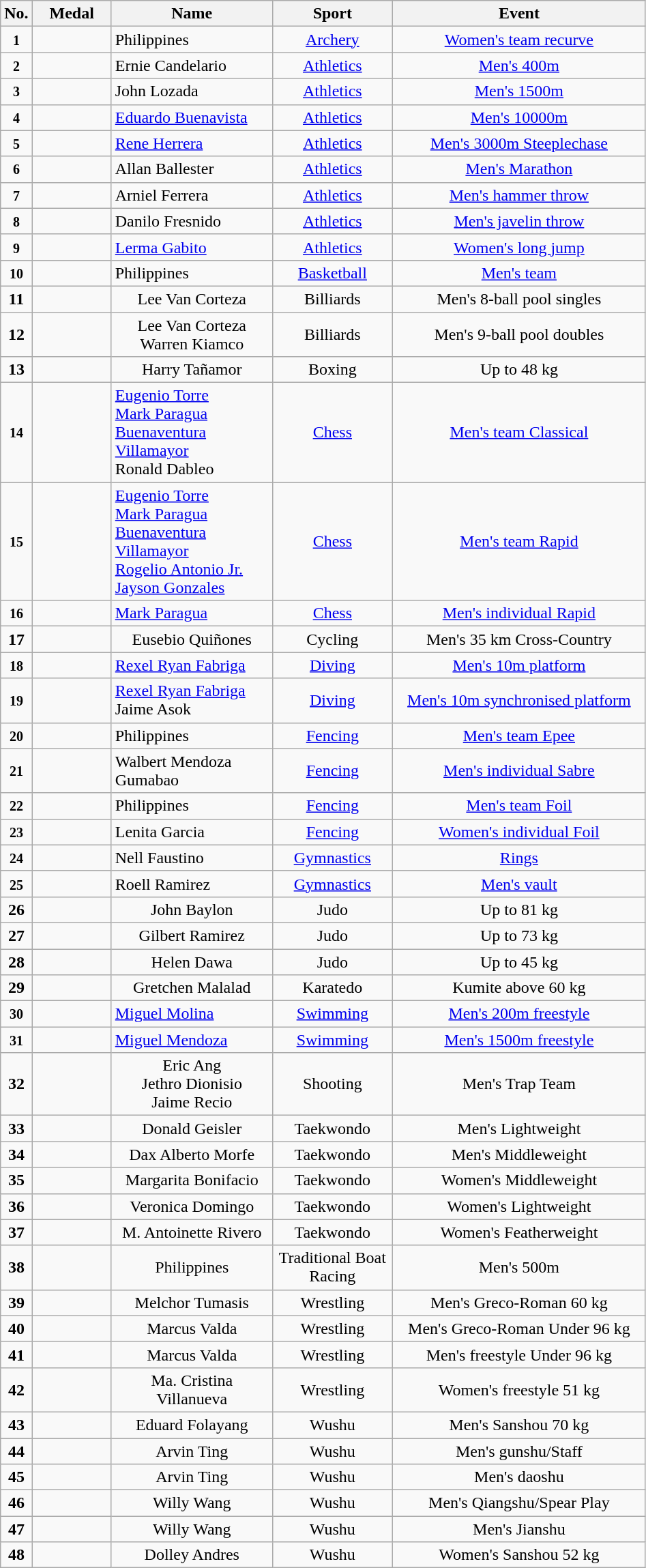<table class="wikitable" style="font-size:100%; text-align:center;">
<tr>
<th width="10">No.</th>
<th width="70">Medal</th>
<th width="150">Name</th>
<th width="110">Sport</th>
<th width="240">Event</th>
</tr>
<tr>
<td><small><strong>1</strong></small></td>
<td></td>
<td align=left>Philippines</td>
<td> <a href='#'>Archery</a></td>
<td><a href='#'>Women's team recurve</a></td>
</tr>
<tr>
<td><small><strong>2</strong></small></td>
<td></td>
<td align=left>Ernie Candelario</td>
<td> <a href='#'>Athletics</a></td>
<td><a href='#'>Men's 400m</a></td>
</tr>
<tr>
<td><small><strong>3</strong></small></td>
<td></td>
<td align=left>John Lozada</td>
<td> <a href='#'>Athletics</a></td>
<td><a href='#'>Men's 1500m</a></td>
</tr>
<tr>
<td><small><strong>4</strong></small></td>
<td></td>
<td align=left><a href='#'>Eduardo Buenavista</a></td>
<td> <a href='#'>Athletics</a></td>
<td><a href='#'>Men's 10000m</a></td>
</tr>
<tr>
<td><small><strong>5</strong></small></td>
<td></td>
<td align=left><a href='#'>Rene Herrera</a></td>
<td> <a href='#'>Athletics</a></td>
<td><a href='#'>Men's 3000m Steeplechase</a></td>
</tr>
<tr>
<td><small><strong>6</strong></small></td>
<td></td>
<td align=left>Allan Ballester</td>
<td> <a href='#'>Athletics</a></td>
<td><a href='#'>Men's Marathon</a></td>
</tr>
<tr>
<td><small><strong>7</strong></small></td>
<td></td>
<td align=left>Arniel Ferrera</td>
<td> <a href='#'>Athletics</a></td>
<td><a href='#'>Men's hammer throw</a></td>
</tr>
<tr>
<td><small><strong>8</strong></small></td>
<td></td>
<td align=left>Danilo Fresnido</td>
<td> <a href='#'>Athletics</a></td>
<td><a href='#'>Men's javelin throw</a></td>
</tr>
<tr>
<td><small><strong>9</strong></small></td>
<td></td>
<td align=left><a href='#'>Lerma Gabito</a></td>
<td> <a href='#'>Athletics</a></td>
<td><a href='#'>Women's long jump</a></td>
</tr>
<tr>
<td><small><strong>10</strong></small></td>
<td></td>
<td align=left>Philippines</td>
<td> <a href='#'>Basketball</a></td>
<td><a href='#'>Men's team</a></td>
</tr>
<tr>
<td><strong>11</strong></td>
<td></td>
<td>Lee Van Corteza</td>
<td>Billiards</td>
<td>Men's 8-ball pool singles</td>
</tr>
<tr>
<td><strong>12</strong></td>
<td></td>
<td>Lee Van Corteza Warren Kiamco</td>
<td>Billiards</td>
<td>Men's 9-ball pool doubles</td>
</tr>
<tr>
<td><strong>13</strong></td>
<td></td>
<td>Harry Tañamor</td>
<td>Boxing</td>
<td>Up to 48 kg</td>
</tr>
<tr>
<td><small><strong>14</strong></small></td>
<td></td>
<td align=left><a href='#'>Eugenio Torre</a><br><a href='#'>Mark Paragua</a><br><a href='#'>Buenaventura Villamayor</a><br>Ronald Dableo</td>
<td> <a href='#'>Chess</a></td>
<td><a href='#'>Men's team Classical</a></td>
</tr>
<tr>
<td><small><strong>15</strong></small></td>
<td></td>
<td align=left><a href='#'>Eugenio Torre</a><br><a href='#'>Mark Paragua</a><br><a href='#'>Buenaventura Villamayor</a><br><a href='#'>Rogelio Antonio Jr.</a><br><a href='#'>Jayson Gonzales</a></td>
<td> <a href='#'>Chess</a></td>
<td><a href='#'>Men's team Rapid</a></td>
</tr>
<tr>
<td><small><strong>16</strong></small></td>
<td></td>
<td align=left><a href='#'>Mark Paragua</a></td>
<td> <a href='#'>Chess</a></td>
<td><a href='#'>Men's individual Rapid</a></td>
</tr>
<tr>
<td><strong>17</strong></td>
<td></td>
<td>Eusebio Quiñones</td>
<td>Cycling</td>
<td>Men's 35 km Cross-Country</td>
</tr>
<tr>
<td><small><strong>18</strong></small></td>
<td></td>
<td align=left><a href='#'>Rexel Ryan Fabriga</a></td>
<td> <a href='#'>Diving</a></td>
<td><a href='#'>Men's 10m platform</a></td>
</tr>
<tr>
<td><small><strong>19</strong></small></td>
<td></td>
<td align=left><a href='#'>Rexel Ryan Fabriga</a><br>Jaime Asok</td>
<td> <a href='#'>Diving</a></td>
<td><a href='#'>Men's 10m synchronised platform</a></td>
</tr>
<tr>
<td><small><strong>20</strong></small></td>
<td></td>
<td align=left>Philippines</td>
<td> <a href='#'>Fencing</a></td>
<td><a href='#'>Men's team Epee</a></td>
</tr>
<tr>
<td><small><strong>21</strong></small></td>
<td></td>
<td align=left>Walbert Mendoza Gumabao</td>
<td> <a href='#'>Fencing</a></td>
<td><a href='#'>Men's individual Sabre</a></td>
</tr>
<tr>
<td><small><strong>22</strong></small></td>
<td></td>
<td align=left>Philippines</td>
<td> <a href='#'>Fencing</a></td>
<td><a href='#'>Men's team Foil</a></td>
</tr>
<tr>
<td><small><strong>23</strong></small></td>
<td></td>
<td align=left>Lenita Garcia</td>
<td> <a href='#'>Fencing</a></td>
<td><a href='#'>Women's individual Foil</a></td>
</tr>
<tr>
<td><small><strong>24</strong></small></td>
<td></td>
<td align=left>Nell Faustino</td>
<td> <a href='#'>Gymnastics</a></td>
<td><a href='#'>Rings</a></td>
</tr>
<tr>
<td><small><strong>25</strong></small></td>
<td></td>
<td align=left>Roell Ramirez</td>
<td> <a href='#'>Gymnastics</a></td>
<td><a href='#'>Men's vault</a></td>
</tr>
<tr>
<td><strong>26</strong></td>
<td></td>
<td>John Baylon</td>
<td>Judo</td>
<td>Up to 81 kg</td>
</tr>
<tr>
<td><strong>27</strong></td>
<td></td>
<td>Gilbert Ramirez</td>
<td>Judo</td>
<td>Up to 73 kg</td>
</tr>
<tr>
<td><strong>28</strong></td>
<td></td>
<td>Helen Dawa</td>
<td>Judo</td>
<td>Up to 45 kg</td>
</tr>
<tr>
<td><strong>29</strong></td>
<td></td>
<td>Gretchen Malalad</td>
<td>Karatedo</td>
<td>Kumite above 60 kg</td>
</tr>
<tr>
<td><small><strong>30</strong></small></td>
<td></td>
<td align=left><a href='#'>Miguel Molina</a></td>
<td> <a href='#'>Swimming</a></td>
<td><a href='#'>Men's 200m freestyle</a></td>
</tr>
<tr>
<td><small><strong>31</strong></small></td>
<td></td>
<td align="left"><a href='#'>Miguel Mendoza</a></td>
<td> <a href='#'>Swimming</a></td>
<td><a href='#'>Men's 1500m freestyle</a></td>
</tr>
<tr>
<td><strong>32</strong></td>
<td></td>
<td>Eric Ang<br>Jethro Dionisio<br>Jaime Recio</td>
<td>Shooting</td>
<td>Men's Trap Team</td>
</tr>
<tr>
<td><strong>33</strong></td>
<td></td>
<td>Donald Geisler</td>
<td>Taekwondo</td>
<td>Men's Lightweight</td>
</tr>
<tr>
<td><strong>34</strong></td>
<td></td>
<td>Dax Alberto Morfe</td>
<td>Taekwondo</td>
<td>Men's Middleweight</td>
</tr>
<tr>
<td><strong>35</strong></td>
<td></td>
<td>Margarita Bonifacio</td>
<td>Taekwondo</td>
<td>Women's Middleweight</td>
</tr>
<tr>
<td><strong>36</strong></td>
<td></td>
<td>Veronica Domingo</td>
<td>Taekwondo</td>
<td>Women's Lightweight</td>
</tr>
<tr>
<td><strong>37</strong></td>
<td></td>
<td>M. Antoinette Rivero</td>
<td>Taekwondo</td>
<td>Women's Featherweight</td>
</tr>
<tr>
<td><strong>38</strong></td>
<td></td>
<td>Philippines</td>
<td>Traditional Boat Racing</td>
<td>Men's 500m</td>
</tr>
<tr>
<td><strong>39</strong></td>
<td></td>
<td>Melchor Tumasis</td>
<td>Wrestling</td>
<td>Men's Greco-Roman 60 kg</td>
</tr>
<tr>
<td><strong>40</strong></td>
<td></td>
<td>Marcus Valda</td>
<td>Wrestling</td>
<td>Men's Greco-Roman Under 96 kg</td>
</tr>
<tr>
<td><strong>41</strong></td>
<td></td>
<td>Marcus Valda</td>
<td>Wrestling</td>
<td>Men's freestyle Under 96 kg</td>
</tr>
<tr>
<td><strong>42</strong></td>
<td></td>
<td>Ma. Cristina Villanueva</td>
<td>Wrestling</td>
<td>Women's freestyle 51 kg</td>
</tr>
<tr>
<td><strong>43</strong></td>
<td></td>
<td>Eduard Folayang</td>
<td>Wushu</td>
<td>Men's Sanshou 70 kg</td>
</tr>
<tr>
<td><strong>44</strong></td>
<td></td>
<td>Arvin Ting</td>
<td>Wushu</td>
<td>Men's gunshu/Staff</td>
</tr>
<tr>
<td><strong>45</strong></td>
<td></td>
<td>Arvin Ting</td>
<td>Wushu</td>
<td>Men's daoshu</td>
</tr>
<tr>
<td><strong>46</strong></td>
<td></td>
<td>Willy Wang</td>
<td>Wushu</td>
<td>Men's Qiangshu/Spear Play</td>
</tr>
<tr>
<td><strong>47</strong></td>
<td></td>
<td>Willy Wang</td>
<td>Wushu</td>
<td>Men's Jianshu</td>
</tr>
<tr>
<td><strong>48</strong></td>
<td></td>
<td>Dolley Andres</td>
<td>Wushu</td>
<td>Women's Sanshou 52 kg</td>
</tr>
</table>
